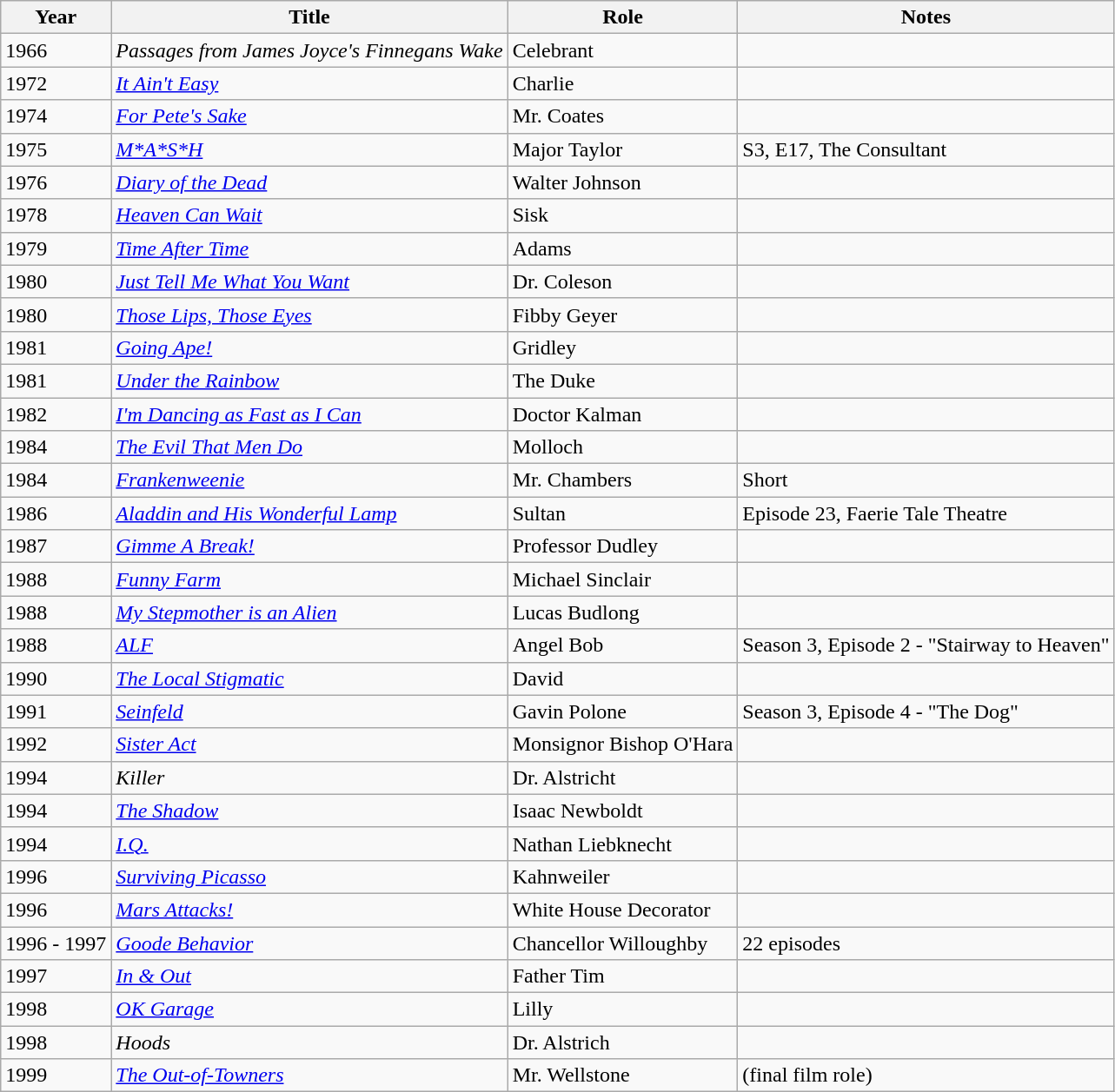<table class="wikitable">
<tr>
<th>Year</th>
<th>Title</th>
<th>Role</th>
<th>Notes</th>
</tr>
<tr>
<td>1966</td>
<td><em>Passages from James Joyce's Finnegans Wake</em></td>
<td>Celebrant</td>
<td></td>
</tr>
<tr>
<td>1972</td>
<td><em><a href='#'>It Ain't Easy</a></em></td>
<td>Charlie</td>
<td></td>
</tr>
<tr>
<td>1974</td>
<td><em><a href='#'>For Pete's Sake</a></em></td>
<td>Mr. Coates</td>
<td></td>
</tr>
<tr>
<td>1975</td>
<td><em><a href='#'>M*A*S*H</a></em></td>
<td>Major Taylor</td>
<td>S3, E17, The Consultant</td>
</tr>
<tr>
<td>1976</td>
<td><em><a href='#'>Diary of the Dead</a></em></td>
<td>Walter Johnson</td>
<td></td>
</tr>
<tr>
<td>1978</td>
<td><em><a href='#'>Heaven Can Wait</a></em></td>
<td>Sisk</td>
<td></td>
</tr>
<tr>
<td>1979</td>
<td><em><a href='#'>Time After Time</a></em></td>
<td>Adams</td>
<td></td>
</tr>
<tr>
<td>1980</td>
<td><em><a href='#'>Just Tell Me What You Want</a></em></td>
<td>Dr. Coleson</td>
<td></td>
</tr>
<tr>
<td>1980</td>
<td><em><a href='#'>Those Lips, Those Eyes</a></em></td>
<td>Fibby Geyer</td>
<td></td>
</tr>
<tr>
<td>1981</td>
<td><em><a href='#'>Going Ape!</a></em></td>
<td>Gridley</td>
<td></td>
</tr>
<tr>
<td>1981</td>
<td><em><a href='#'>Under the Rainbow</a></em></td>
<td>The Duke</td>
<td></td>
</tr>
<tr>
<td>1982</td>
<td><em><a href='#'>I'm Dancing as Fast as I Can</a></em></td>
<td>Doctor Kalman</td>
<td></td>
</tr>
<tr>
<td>1984</td>
<td><em><a href='#'>The Evil That Men Do</a></em></td>
<td>Molloch</td>
<td></td>
</tr>
<tr>
<td>1984</td>
<td><em><a href='#'>Frankenweenie</a></em></td>
<td>Mr. Chambers</td>
<td>Short</td>
</tr>
<tr>
<td>1986</td>
<td><em><a href='#'>Aladdin and His Wonderful Lamp</a></em></td>
<td>Sultan</td>
<td>Episode 23, Faerie Tale Theatre</td>
</tr>
<tr>
<td>1987</td>
<td><em><a href='#'>Gimme A Break!</a></em></td>
<td>Professor Dudley</td>
<td></td>
</tr>
<tr>
<td>1988</td>
<td><em><a href='#'>Funny Farm</a></em></td>
<td>Michael Sinclair</td>
<td></td>
</tr>
<tr>
<td>1988</td>
<td><em><a href='#'>My Stepmother is an Alien</a></em></td>
<td>Lucas Budlong</td>
<td></td>
</tr>
<tr>
<td>1988</td>
<td><em><a href='#'>ALF</a></em></td>
<td>Angel Bob</td>
<td>Season 3, Episode 2 - "Stairway to Heaven"</td>
</tr>
<tr>
<td>1990</td>
<td><em><a href='#'>The Local Stigmatic</a></em></td>
<td>David</td>
<td></td>
</tr>
<tr>
<td>1991</td>
<td><em><a href='#'>Seinfeld</a></em></td>
<td>Gavin Polone</td>
<td>Season 3, Episode 4 - "The Dog"</td>
</tr>
<tr>
<td>1992</td>
<td><em><a href='#'>Sister Act</a></em></td>
<td>Monsignor Bishop O'Hara</td>
<td></td>
</tr>
<tr>
<td>1994</td>
<td><em>Killer</em></td>
<td>Dr. Alstricht</td>
<td></td>
</tr>
<tr>
<td>1994</td>
<td><em><a href='#'>The Shadow</a></em></td>
<td>Isaac Newboldt</td>
<td></td>
</tr>
<tr>
<td>1994</td>
<td><em><a href='#'>I.Q.</a></em></td>
<td>Nathan Liebknecht</td>
<td></td>
</tr>
<tr>
<td>1996</td>
<td><em><a href='#'>Surviving Picasso</a></em></td>
<td>Kahnweiler</td>
<td></td>
</tr>
<tr>
<td>1996</td>
<td><em><a href='#'>Mars Attacks!</a></em></td>
<td>White House Decorator</td>
<td></td>
</tr>
<tr>
<td>1996 - 1997</td>
<td><em><a href='#'>Goode Behavior</a></em></td>
<td>Chancellor Willoughby</td>
<td>22 episodes</td>
</tr>
<tr>
<td>1997</td>
<td><em><a href='#'>In & Out</a></em></td>
<td>Father Tim</td>
<td></td>
</tr>
<tr>
<td>1998</td>
<td><em><a href='#'>OK Garage</a></em></td>
<td>Lilly</td>
<td></td>
</tr>
<tr>
<td>1998</td>
<td><em>Hoods</em></td>
<td>Dr. Alstrich</td>
<td></td>
</tr>
<tr>
<td>1999</td>
<td><em><a href='#'>The Out-of-Towners</a></em></td>
<td>Mr. Wellstone</td>
<td>(final film role)</td>
</tr>
</table>
